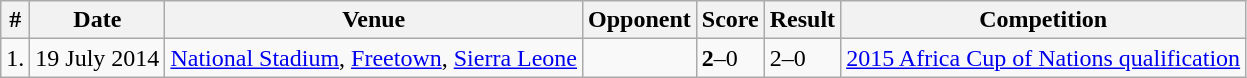<table class="wikitable">
<tr>
<th>#</th>
<th>Date</th>
<th>Venue</th>
<th>Opponent</th>
<th>Score</th>
<th>Result</th>
<th>Competition</th>
</tr>
<tr>
<td>1.</td>
<td>19 July 2014</td>
<td><a href='#'>National Stadium</a>, <a href='#'>Freetown</a>, <a href='#'>Sierra Leone</a></td>
<td></td>
<td><strong>2</strong>–0</td>
<td>2–0</td>
<td><a href='#'>2015 Africa Cup of Nations qualification</a></td>
</tr>
</table>
